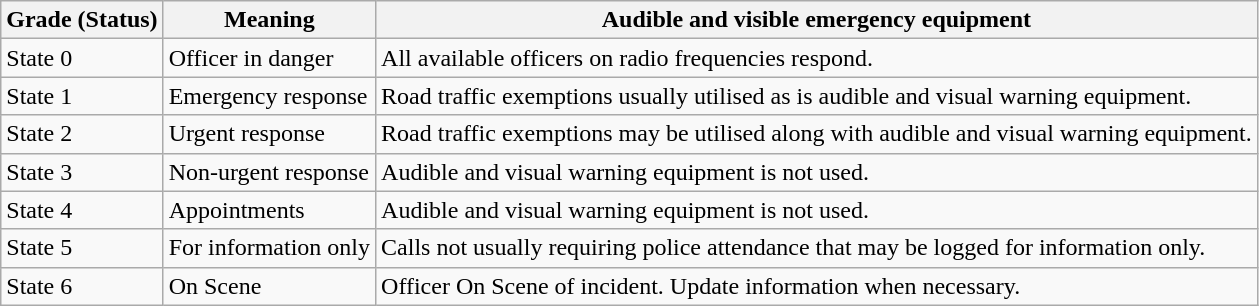<table class=wikitable>
<tr>
<th>Grade (Status)</th>
<th>Meaning</th>
<th>Audible and visible emergency equipment</th>
</tr>
<tr>
<td>State 0</td>
<td>Officer in danger</td>
<td>All available officers on radio frequencies respond.</td>
</tr>
<tr>
<td>State 1</td>
<td>Emergency response</td>
<td>Road traffic exemptions usually utilised as is audible and visual warning equipment.</td>
</tr>
<tr>
<td>State 2</td>
<td>Urgent response</td>
<td>Road traffic exemptions may be utilised along with audible and visual warning equipment.</td>
</tr>
<tr>
<td>State 3</td>
<td>Non-urgent response</td>
<td>Audible and visual warning equipment is not used.</td>
</tr>
<tr>
<td>State 4</td>
<td>Appointments</td>
<td>Audible and visual warning equipment is not used.</td>
</tr>
<tr>
<td>State 5</td>
<td>For information only</td>
<td>Calls not usually requiring police attendance that may be logged for information only.</td>
</tr>
<tr>
<td>State 6</td>
<td>On Scene</td>
<td>Officer On Scene of incident. Update information when necessary.</td>
</tr>
</table>
